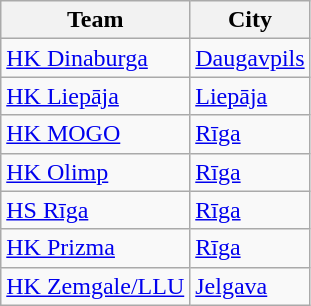<table class="wikitable sortable">
<tr>
<th>Team</th>
<th>City</th>
</tr>
<tr>
<td><a href='#'>HK Dinaburga</a></td>
<td><a href='#'>Daugavpils</a></td>
</tr>
<tr>
<td><a href='#'>HK Liepāja</a></td>
<td><a href='#'>Liepāja</a></td>
</tr>
<tr>
<td><a href='#'>HK MOGO</a></td>
<td><a href='#'>Rīga</a></td>
</tr>
<tr>
<td><a href='#'>HK Olimp</a></td>
<td><a href='#'>Rīga</a></td>
</tr>
<tr>
<td><a href='#'>HS Rīga</a></td>
<td><a href='#'>Rīga</a></td>
</tr>
<tr>
<td><a href='#'>HK Prizma</a></td>
<td><a href='#'>Rīga</a></td>
</tr>
<tr>
<td><a href='#'>HK Zemgale/LLU</a></td>
<td><a href='#'>Jelgava</a></td>
</tr>
</table>
